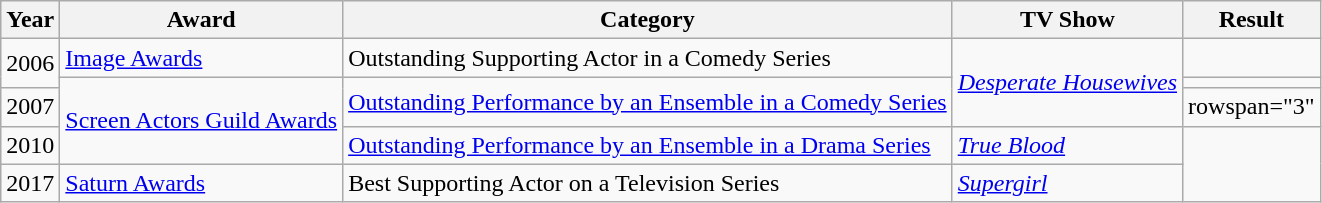<table class="wikitable">
<tr>
<th>Year</th>
<th>Award</th>
<th>Category</th>
<th>TV Show</th>
<th>Result</th>
</tr>
<tr>
<td rowspan="2">2006</td>
<td><a href='#'>Image Awards</a></td>
<td>Outstanding Supporting Actor in a Comedy Series</td>
<td rowspan=3><em><a href='#'>Desperate Housewives</a></em></td>
<td></td>
</tr>
<tr>
<td rowspan="3"><a href='#'>Screen Actors Guild Awards</a></td>
<td rowspan="2"><a href='#'>Outstanding Performance by an Ensemble in a Comedy Series</a></td>
<td></td>
</tr>
<tr>
<td>2007</td>
<td>rowspan="3" </td>
</tr>
<tr>
<td>2010</td>
<td><a href='#'>Outstanding Performance by an Ensemble in a Drama Series</a></td>
<td><em><a href='#'>True Blood</a></em></td>
</tr>
<tr>
<td>2017</td>
<td><a href='#'>Saturn Awards</a></td>
<td>Best Supporting Actor on a Television Series</td>
<td><em><a href='#'>Supergirl</a></em></td>
</tr>
</table>
